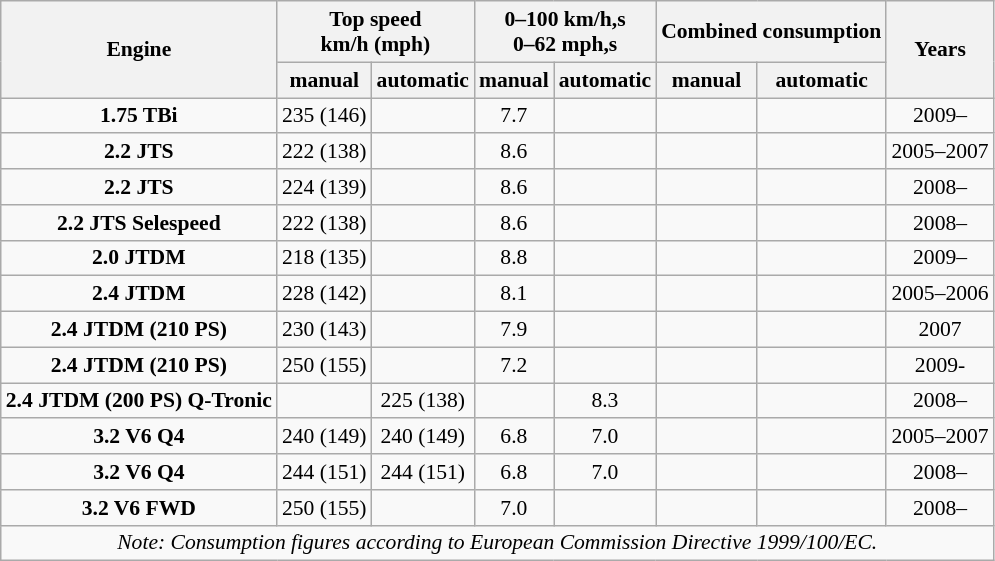<table class="wikitable" style="text-align:center; font-size:90%;">
<tr>
<th rowspan="2">Engine</th>
<th colspan="2">Top speed<br>km/h (mph)</th>
<th colspan="2">0–100 km/h,s<br>0–62 mph,s</th>
<th colspan="2">Combined consumption</th>
<th rowspan="2">Years</th>
</tr>
<tr>
<th>manual</th>
<th>automatic</th>
<th>manual</th>
<th>automatic</th>
<th>manual</th>
<th>automatic</th>
</tr>
<tr>
<td><strong>1.75 TBi</strong></td>
<td>235 (146)</td>
<td></td>
<td>7.7</td>
<td></td>
<td></td>
<td></td>
<td>2009–</td>
</tr>
<tr>
<td><strong>2.2 JTS</strong></td>
<td>222 (138)</td>
<td></td>
<td>8.6</td>
<td></td>
<td></td>
<td></td>
<td>2005–2007</td>
</tr>
<tr>
<td><strong>2.2 JTS</strong></td>
<td>224 (139)</td>
<td></td>
<td>8.6</td>
<td></td>
<td></td>
<td></td>
<td>2008–</td>
</tr>
<tr>
<td><strong>2.2 JTS Selespeed</strong></td>
<td>222 (138)</td>
<td></td>
<td>8.6</td>
<td></td>
<td></td>
<td></td>
<td>2008–</td>
</tr>
<tr>
<td><strong>2.0 JTDM</strong></td>
<td>218 (135)</td>
<td></td>
<td>8.8</td>
<td></td>
<td></td>
<td></td>
<td>2009–</td>
</tr>
<tr>
<td><strong>2.4 JTDM</strong></td>
<td>228 (142)</td>
<td></td>
<td>8.1</td>
<td></td>
<td></td>
<td></td>
<td>2005–2006</td>
</tr>
<tr>
<td><strong>2.4 JTDM (210 PS)</strong></td>
<td>230 (143)</td>
<td></td>
<td>7.9</td>
<td></td>
<td></td>
<td></td>
<td>2007</td>
</tr>
<tr>
<td><strong>2.4 JTDM (210 PS)</strong></td>
<td>250 (155)</td>
<td></td>
<td>7.2</td>
<td></td>
<td></td>
<td></td>
<td>2009-</td>
</tr>
<tr>
<td><strong>2.4 JTDM (200 PS) Q-Tronic</strong></td>
<td></td>
<td>225 (138)</td>
<td></td>
<td>8.3</td>
<td></td>
<td></td>
<td>2008–</td>
</tr>
<tr>
<td><strong>3.2 V6 Q4</strong></td>
<td>240 (149)</td>
<td>240 (149)</td>
<td>6.8</td>
<td>7.0</td>
<td></td>
<td></td>
<td>2005–2007</td>
</tr>
<tr>
<td><strong>3.2 V6 Q4</strong></td>
<td>244 (151)</td>
<td>244 (151)</td>
<td>6.8</td>
<td>7.0</td>
<td></td>
<td></td>
<td>2008–</td>
</tr>
<tr>
<td><strong>3.2 V6 FWD</strong></td>
<td>250 (155)</td>
<td></td>
<td>7.0</td>
<td></td>
<td></td>
<td></td>
<td>2008–</td>
</tr>
<tr>
<td colspan="8"><em>Note: Consumption figures according to European Commission Directive 1999/100/EC.</em></td>
</tr>
</table>
